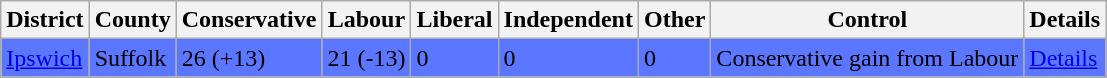<table class="wikitable">
<tr border=1 cellspacing=0 cellpadding=5>
<th>District</th>
<th>County</th>
<th>Conservative</th>
<th>Labour</th>
<th>Liberal</th>
<th>Independent</th>
<th>Other</th>
<th>Control</th>
<th>Details</th>
</tr>
<tr bgcolor=5B76FF>
<td><a href='#'>Ipswich</a></td>
<td>Suffolk</td>
<td>26 (+13)</td>
<td>21 (-13)</td>
<td>0</td>
<td>0</td>
<td>0</td>
<td>Conservative gain from Labour</td>
<td><a href='#'>Details</a></td>
</tr>
</table>
